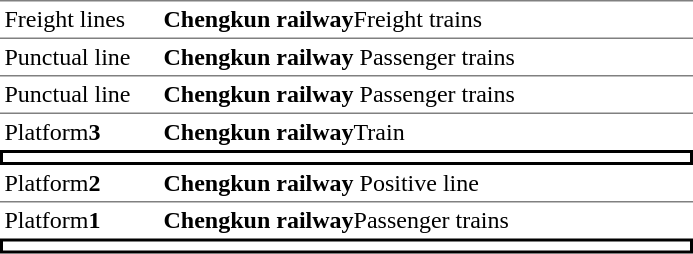<table table border=0 cellspacing=0 cellpadding=3>
<tr>
<td style="border-top:solid 1px gray;border-bottom:solid 1px gray;" width=100>Freight lines</td>
<td style="border-top:solid 1px gray;border-bottom:solid 1px gray;" width=350><strong><span>Chengkun railway</span></strong>Freight trains</td>
</tr>
<tr>
<td style="border-bottom:solid 1px gray;">Punctual line</td>
<td style="border-bottom:solid 1px gray;"><strong><span>Chengkun railway</span></strong> Passenger trains</td>
</tr>
<tr>
<td style="border-bottom:solid 1px gray;">Punctual line</td>
<td style="border-bottom:solid 1px gray;"><strong><span>Chengkun railway</span></strong> Passenger trains</td>
</tr>
<tr>
<td>Platform<strong>3</strong></td>
<td><strong><span>Chengkun railway</span></strong>Train</td>
</tr>
<tr>
<td style="border-top:solid 2px black;border-right:solid 2px black;border-left:solid 2px black;border-bottom:solid 2px black;" width=300 colspan=2></td>
</tr>
<tr>
<td style="border-bottom:solid 1px gray;">Platform<strong>2</strong></td>
<td style="border-bottom:solid 1px gray;"><strong><span>Chengkun railway</span></strong> Positive line</td>
</tr>
<tr>
<td>Platform<strong>1</strong></td>
<td><strong><span>Chengkun railway</span></strong>Passenger trains</td>
</tr>
<tr>
<td style="border-top:solid 2px black;border-right:solid 2px black;border-left:solid 2px black;border-bottom:solid 2px black;" colspan=2></td>
</tr>
</table>
